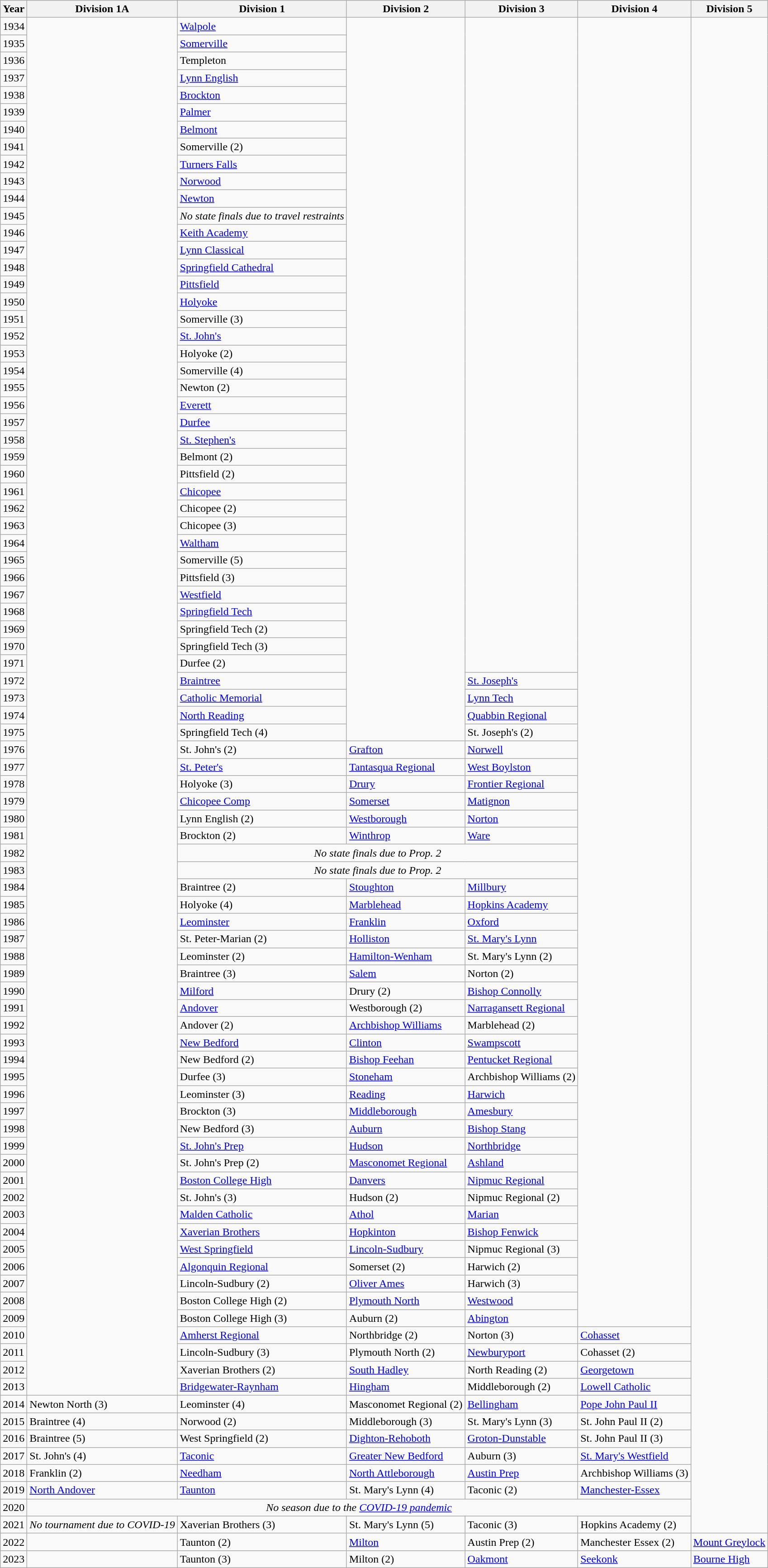<table class="sortable wikitable">
<tr>
<th>Year</th>
<th>Division 1A</th>
<th>Division 1</th>
<th>Division 2</th>
<th>Division 3</th>
<th>Division 4</th>
<th>Division 5</th>
</tr>
<tr>
<td>1934</td>
<td rowspan="80"> </td>
<td><a href='#'>Walpole</a></td>
<td rowspan="42"> </td>
<td rowspan="38"> </td>
<td rowspan="76"> </td>
</tr>
<tr>
<td>1935</td>
<td><a href='#'>Somerville</a></td>
</tr>
<tr>
<td>1936</td>
<td>Templeton</td>
</tr>
<tr>
<td>1937</td>
<td><a href='#'>Lynn English</a></td>
</tr>
<tr>
<td>1938</td>
<td><a href='#'>Brockton</a></td>
</tr>
<tr>
<td>1939</td>
<td><a href='#'>Palmer</a></td>
</tr>
<tr>
<td>1940</td>
<td><a href='#'>Belmont</a></td>
</tr>
<tr>
<td>1941</td>
<td>Somerville (2)</td>
</tr>
<tr>
<td>1942</td>
<td><a href='#'>Turners Falls</a></td>
</tr>
<tr>
<td>1943</td>
<td><a href='#'>Norwood</a></td>
</tr>
<tr>
<td>1944</td>
<td><a href='#'>Newton</a></td>
</tr>
<tr>
<td>1945</td>
<td><em>No state finals due to travel restraints</em></td>
</tr>
<tr>
<td>1946</td>
<td><a href='#'>Keith Academy</a></td>
</tr>
<tr>
<td>1947</td>
<td><a href='#'>Lynn Classical</a></td>
</tr>
<tr>
<td>1948</td>
<td><a href='#'>Springfield Cathedral</a></td>
</tr>
<tr>
<td>1949</td>
<td><a href='#'>Pittsfield</a></td>
</tr>
<tr>
<td>1950</td>
<td><a href='#'>Holyoke</a></td>
</tr>
<tr>
<td>1951</td>
<td>Somerville (3)</td>
</tr>
<tr>
<td>1952</td>
<td><a href='#'>St. John's</a></td>
</tr>
<tr>
<td>1953</td>
<td>Holyoke (2)</td>
</tr>
<tr>
<td>1954</td>
<td>Somerville (4)</td>
</tr>
<tr>
<td>1955</td>
<td>Newton (2)</td>
</tr>
<tr>
<td>1956</td>
<td><a href='#'>Everett</a></td>
</tr>
<tr>
<td>1957</td>
<td><a href='#'>Durfee</a></td>
</tr>
<tr>
<td>1958</td>
<td><a href='#'>St. Stephen's</a></td>
</tr>
<tr>
<td>1959</td>
<td>Belmont (2)</td>
</tr>
<tr>
<td>1960</td>
<td>Pittsfield (2)</td>
</tr>
<tr>
<td>1961</td>
<td><a href='#'>Chicopee</a></td>
</tr>
<tr>
<td>1962</td>
<td>Chicopee (2)</td>
</tr>
<tr>
<td>1963</td>
<td>Chicopee (3)</td>
</tr>
<tr>
<td>1964</td>
<td><a href='#'>Waltham</a></td>
</tr>
<tr>
<td>1965</td>
<td>Somerville (5)</td>
</tr>
<tr>
<td>1966</td>
<td>Pittsfield (3)</td>
</tr>
<tr>
<td>1967</td>
<td><a href='#'>Westfield</a></td>
</tr>
<tr>
<td>1968</td>
<td><a href='#'>Springfield Tech</a></td>
</tr>
<tr>
<td>1969</td>
<td>Springfield Tech (2)</td>
</tr>
<tr>
<td>1970</td>
<td>Springfield Tech (3)</td>
</tr>
<tr>
<td>1971</td>
<td>Durfee (2)</td>
</tr>
<tr>
<td>1972</td>
<td><a href='#'>Braintree</a></td>
<td><a href='#'>St. Joseph's</a></td>
</tr>
<tr>
<td>1973</td>
<td><a href='#'>Catholic Memorial</a></td>
<td><a href='#'>Lynn Tech</a></td>
</tr>
<tr>
<td>1974</td>
<td><a href='#'>North Reading</a></td>
<td><a href='#'>Quabbin Regional</a></td>
</tr>
<tr>
<td>1975</td>
<td>Springfield Tech (4)</td>
<td>St. Joseph's (2)</td>
</tr>
<tr>
<td>1976</td>
<td>St. John's (2)</td>
<td><a href='#'>Grafton</a></td>
<td><a href='#'>Norwell</a></td>
</tr>
<tr>
<td>1977</td>
<td><a href='#'>St. Peter's</a></td>
<td><a href='#'>Tantasqua Regional</a></td>
<td><a href='#'>West Boylston</a></td>
</tr>
<tr>
<td>1978</td>
<td>Holyoke (3)</td>
<td><a href='#'>Drury</a></td>
<td><a href='#'>Frontier Regional</a></td>
</tr>
<tr>
<td>1979</td>
<td><a href='#'>Chicopee Comp</a></td>
<td><a href='#'>Somerset</a></td>
<td><a href='#'>Matignon</a></td>
</tr>
<tr>
<td>1980</td>
<td>Lynn English (2)</td>
<td><a href='#'>Westborough</a></td>
<td><a href='#'>Norton</a></td>
</tr>
<tr>
<td>1981</td>
<td>Brockton (2)</td>
<td><a href='#'>Winthrop</a></td>
<td><a href='#'>Ware</a></td>
</tr>
<tr>
<td>1982</td>
<td colspan="3" align=center><em>No state finals due to Prop. 2</em></td>
</tr>
<tr>
<td>1983</td>
<td colspan="3" align=center><em>No state finals due to Prop. 2</em></td>
</tr>
<tr>
<td>1984</td>
<td>Braintree (2)</td>
<td><a href='#'>Stoughton</a></td>
<td><a href='#'>Millbury</a></td>
</tr>
<tr>
<td>1985</td>
<td>Holyoke (4)</td>
<td><a href='#'>Marblehead</a></td>
<td><a href='#'>Hopkins Academy</a></td>
</tr>
<tr>
<td>1986</td>
<td><a href='#'>Leominster</a></td>
<td><a href='#'>Franklin</a></td>
<td><a href='#'>Oxford</a></td>
</tr>
<tr>
<td>1987</td>
<td>St. Peter-Marian (2)</td>
<td><a href='#'>Holliston</a></td>
<td><a href='#'>St. Mary's Lynn</a></td>
</tr>
<tr>
<td>1988</td>
<td>Leominster (2)</td>
<td><a href='#'>Hamilton-Wenham</a></td>
<td>St. Mary's Lynn (2)</td>
</tr>
<tr>
<td>1989</td>
<td>Braintree (3)</td>
<td><a href='#'>Salem</a></td>
<td>Norton (2)</td>
</tr>
<tr>
<td>1990</td>
<td><a href='#'>Milford</a></td>
<td>Drury (2)</td>
<td><a href='#'>Bishop Connolly</a></td>
</tr>
<tr>
<td>1991</td>
<td><a href='#'>Andover</a></td>
<td>Westborough (2)</td>
<td><a href='#'>Narragansett Regional</a></td>
</tr>
<tr>
<td>1992</td>
<td>Andover (2)</td>
<td><a href='#'>Archbishop Williams</a></td>
<td>Marblehead (2)</td>
</tr>
<tr>
<td>1993</td>
<td><a href='#'>New Bedford</a></td>
<td><a href='#'>Clinton</a></td>
<td><a href='#'>Swampscott</a></td>
</tr>
<tr>
<td>1994</td>
<td>New Bedford (2)</td>
<td><a href='#'>Bishop Feehan</a></td>
<td><a href='#'>Pentucket Regional</a></td>
</tr>
<tr>
<td>1995</td>
<td>Durfee (3)</td>
<td><a href='#'>Stoneham</a></td>
<td>Archbishop Williams (2)</td>
</tr>
<tr>
<td>1996</td>
<td>Leominster (3)</td>
<td><a href='#'>Reading</a></td>
<td><a href='#'>Harwich</a></td>
</tr>
<tr>
<td>1997</td>
<td>Brockton (3)</td>
<td><a href='#'>Middleborough</a></td>
<td><a href='#'>Amesbury</a></td>
</tr>
<tr>
<td>1998</td>
<td>New Bedford (3)</td>
<td><a href='#'>Auburn</a></td>
<td><a href='#'>Bishop Stang</a></td>
</tr>
<tr>
<td>1999</td>
<td><a href='#'>St. John's Prep</a></td>
<td><a href='#'>Hudson</a></td>
<td><a href='#'>Northbridge</a></td>
</tr>
<tr>
<td>2000</td>
<td>St. John's Prep (2)</td>
<td><a href='#'>Masconomet Regional</a></td>
<td><a href='#'>Ashland</a></td>
</tr>
<tr>
<td>2001</td>
<td><a href='#'>Boston College High</a></td>
<td><a href='#'>Danvers</a></td>
<td><a href='#'>Nipmuc Regional</a></td>
</tr>
<tr>
<td>2002</td>
<td>St. John's (3)</td>
<td>Hudson (2)</td>
<td>Nipmuc Regional (2)</td>
</tr>
<tr>
<td>2003</td>
<td><a href='#'>Malden Catholic</a></td>
<td><a href='#'>Athol</a></td>
<td><a href='#'>Marian</a></td>
</tr>
<tr>
<td>2004</td>
<td><a href='#'>Xaverian Brothers</a></td>
<td><a href='#'>Hopkinton</a></td>
<td><a href='#'>Bishop Fenwick</a></td>
</tr>
<tr>
<td>2005</td>
<td><a href='#'>West Springfield</a></td>
<td><a href='#'>Lincoln-Sudbury</a></td>
<td>Nipmuc Regional (3)</td>
</tr>
<tr>
<td>2006</td>
<td><a href='#'>Algonquin Regional</a></td>
<td>Somerset (2)</td>
<td>Harwich (2)</td>
</tr>
<tr>
<td>2007</td>
<td>Lincoln-Sudbury (2)</td>
<td><a href='#'>Oliver Ames</a></td>
<td>Harwich (3)</td>
</tr>
<tr>
<td>2008</td>
<td>Boston College High (2)</td>
<td><a href='#'>Plymouth North</a></td>
<td><a href='#'>Westwood</a></td>
</tr>
<tr>
<td>2009</td>
<td>Boston College High (3)</td>
<td>Auburn (2)</td>
<td><a href='#'>Abington</a></td>
</tr>
<tr>
<td>2010</td>
<td><a href='#'>Amherst Regional</a></td>
<td>Northbridge (2)</td>
<td>Norton (3)</td>
<td><a href='#'>Cohasset</a></td>
</tr>
<tr>
<td>2011</td>
<td>Lincoln-Sudbury (3)</td>
<td>Plymouth North (2)</td>
<td><a href='#'>Newburyport</a></td>
<td>Cohasset (2)</td>
</tr>
<tr>
<td>2012</td>
<td>Xaverian Brothers (2)</td>
<td><a href='#'>South Hadley</a></td>
<td>North Reading (2)</td>
<td><a href='#'>Georgetown</a></td>
</tr>
<tr>
<td>2013</td>
<td><a href='#'>Bridgewater-Raynham</a></td>
<td><a href='#'>Hingham</a></td>
<td>Middleborough (2)</td>
<td><a href='#'>Lowell Catholic</a></td>
</tr>
<tr>
<td>2014</td>
<td>Newton North (3)</td>
<td>Leominster (4)</td>
<td>Masconomet Regional (2)</td>
<td><a href='#'>Bellingham</a></td>
<td><a href='#'>Pope John Paul II</a></td>
</tr>
<tr>
<td>2015</td>
<td>Braintree (4)</td>
<td>Norwood (2)</td>
<td>Middleborough (3)</td>
<td>St. Mary's Lynn (3)</td>
<td>St. John Paul II (2)</td>
</tr>
<tr>
<td>2016</td>
<td>Braintree (5)</td>
<td>West Springfield (2)</td>
<td><a href='#'>Dighton-Rehoboth</a></td>
<td><a href='#'>Groton-Dunstable</a></td>
<td>St. John Paul II (3)</td>
</tr>
<tr>
<td>2017</td>
<td>St. John's (4)</td>
<td><a href='#'>Taconic</a></td>
<td><a href='#'>Greater New Bedford</a></td>
<td>Auburn (3)</td>
<td><a href='#'>St. Mary's Westfield</a></td>
</tr>
<tr>
<td>2018</td>
<td>Franklin (2)</td>
<td><a href='#'>Needham</a></td>
<td><a href='#'>North Attleborough</a></td>
<td><a href='#'>Austin Prep</a></td>
<td>Archbishop Williams (3)</td>
</tr>
<tr>
<td>2019</td>
<td><a href='#'>North Andover</a></td>
<td><a href='#'>Taunton</a></td>
<td>St. Mary's Lynn (4)</td>
<td>Taconic (2)</td>
<td><a href='#'>Manchester-Essex</a></td>
</tr>
<tr>
<td>2020</td>
<td colspan="5" align=center><em>No season due to the <a href='#'>COVID-19 pandemic</a></em></td>
</tr>
<tr>
<td>2021</td>
<td><em>No tournament due to COVID-19</em></td>
<td>Xaverian Brothers (3)</td>
<td>St. Mary's Lynn (5)</td>
<td>Taconic (3)</td>
<td>Hopkins Academy (2)</td>
</tr>
<tr>
<td>2022</td>
<td></td>
<td>Taunton (2)</td>
<td><a href='#'>Milton</a></td>
<td>Austin Prep (2)</td>
<td>Manchester Essex (2)</td>
<td><a href='#'>Mount Greylock</a></td>
</tr>
<tr>
<td>2023</td>
<td></td>
<td>Taunton (3)</td>
<td>Milton (2)</td>
<td><a href='#'>Oakmont</a></td>
<td><a href='#'>Seekonk</a></td>
<td><a href='#'>Bourne High</a></td>
</tr>
</table>
